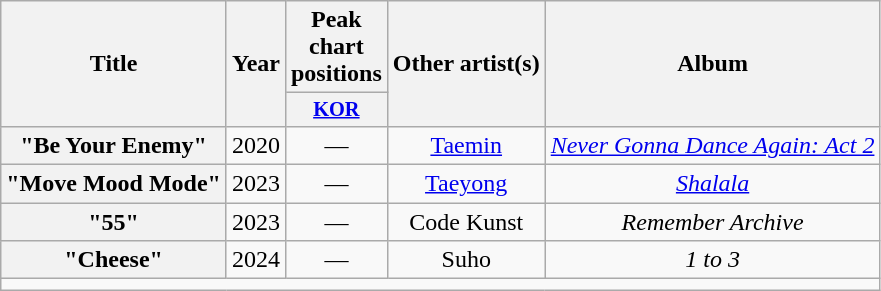<table class="wikitable plainrowheaders" style="text-align:center">
<tr>
<th scope="col" rowspan="2">Title</th>
<th scope="col" rowspan="2">Year</th>
<th scope="col">Peak chart<br>positions</th>
<th scope="col" rowspan="2">Other artist(s)</th>
<th scope="col" rowspan="2">Album</th>
</tr>
<tr>
<th scope="col" style="font-size:85%; width:2.5em"><a href='#'>KOR</a><br></th>
</tr>
<tr>
<th scope="row">"Be Your Enemy"</th>
<td>2020</td>
<td>—</td>
<td><a href='#'>Taemin</a></td>
<td><em><a href='#'>Never Gonna Dance Again: Act 2</a></em></td>
</tr>
<tr>
<th scope="row">"Move Mood Mode"</th>
<td>2023</td>
<td>—</td>
<td><a href='#'>Taeyong</a></td>
<td><em><a href='#'>Shalala</a></em></td>
</tr>
<tr>
<th scope="row">"55"</th>
<td>2023</td>
<td>—</td>
<td>Code Kunst</td>
<td><em>Remember Archive</em></td>
</tr>
<tr>
<th scope="row">"Cheese"</th>
<td>2024</td>
<td>—</td>
<td>Suho</td>
<td><em>1 to 3</em></td>
</tr>
<tr>
<td colspan="5"></td>
</tr>
</table>
